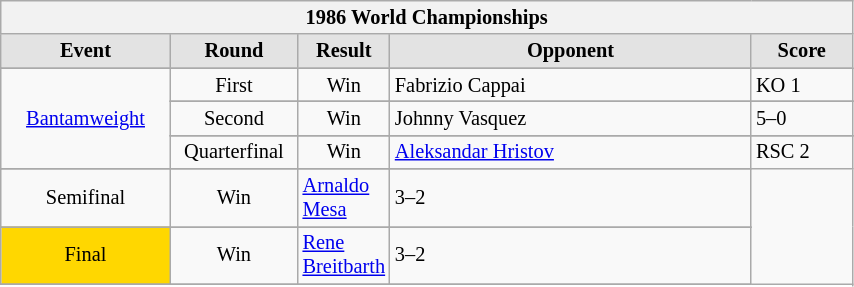<table class="wikitable" style="font-size: 85%; text-align: left; width:45%">
<tr>
<th colspan=5>1986 World Championships</th>
</tr>
<tr>
<th style='border-style: none none solid solid; background: #e3e3e3; width: 20%'><strong>Event</strong></th>
<th style='border-style: none none solid solid; background: #e3e3e3; width: 15%'><strong>Round</strong></th>
<th style='border-style: none none solid solid; background: #e3e3e3; width: 10%'><strong>Result</strong></th>
<th style='border-style: none none solid solid; background: #e3e3e3; width: 43%'><strong>Opponent</strong></th>
<th style='border-style: none none solid solid; background: #e3e3e3; width: 12%'><strong>Score</strong></th>
</tr>
<tr>
</tr>
<tr align=center>
<td rowspan="5" style="text-align:center;"><a href='#'>Bantamweight</a></td>
<td align='center'>First</td>
<td>Win</td>
<td align='left'> Fabrizio Cappai</td>
<td align='left'>KO 1</td>
</tr>
<tr>
</tr>
<tr align=center>
<td align='center'>Second</td>
<td>Win</td>
<td align='left'> Johnny Vasquez</td>
<td align='left'>5–0</td>
</tr>
<tr>
</tr>
<tr align=center>
<td align='center'>Quarterfinal</td>
<td>Win</td>
<td align='left'> <a href='#'>Aleksandar Hristov</a></td>
<td align='left'>RSC 2</td>
</tr>
<tr>
</tr>
<tr align=center>
<td align='center'>Semifinal</td>
<td>Win</td>
<td align='left'> <a href='#'>Arnaldo Mesa</a></td>
<td align='left'>3–2</td>
</tr>
<tr>
</tr>
<tr align=center>
<td align='center'; bgcolor="gold">Final</td>
<td>Win</td>
<td align='left'> <a href='#'>Rene Breitbarth</a></td>
<td align='left'>3–2</td>
</tr>
<tr>
</tr>
</table>
